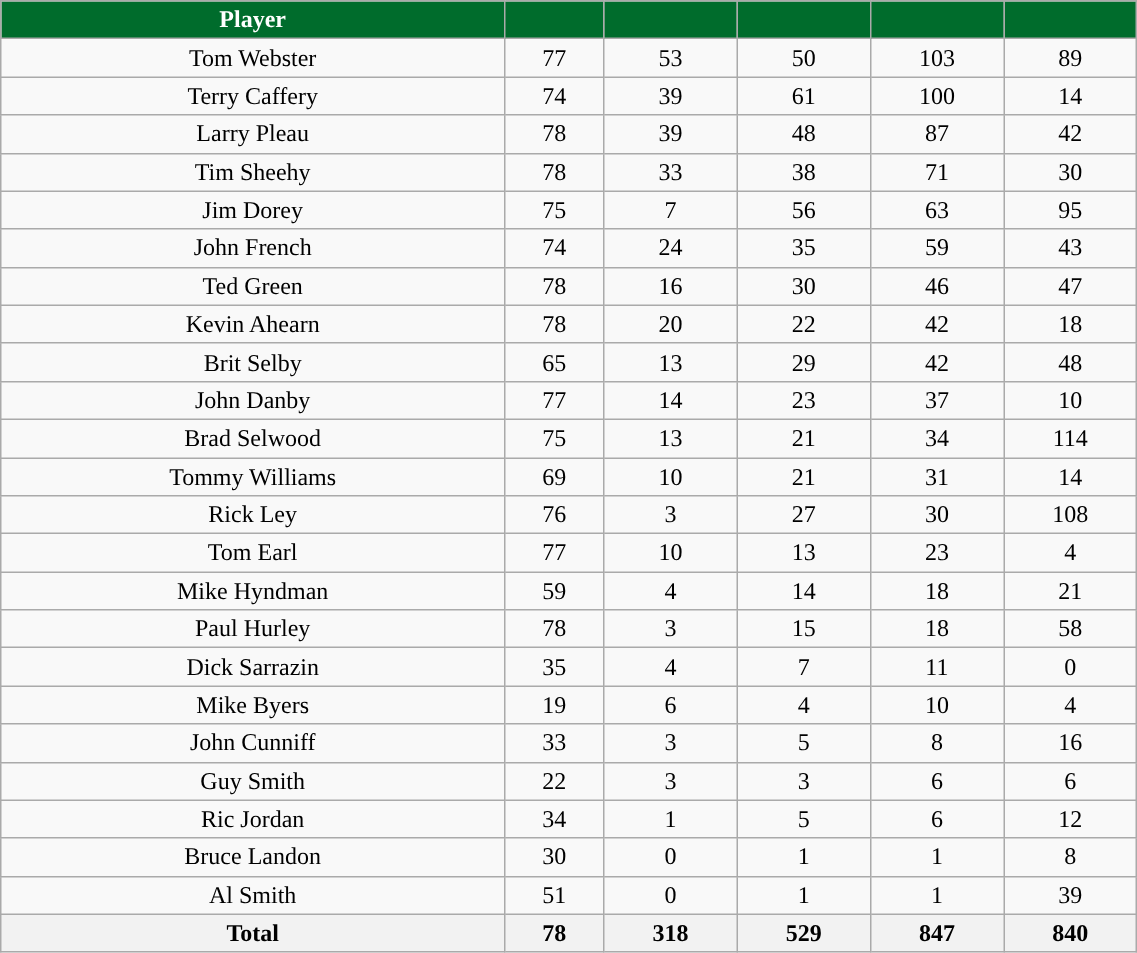<table class="wikitable sortable" style="width:60%; text-align:center;">
<tr align=center>
<th style="color:white; background:#006C2C; ">Player</th>
<th style="color:white; background:#006C2C; "></th>
<th style="color:white; background:#006C2C; "></th>
<th style="color:white; background:#006C2C; "></th>
<th style="color:white; background:#006C2C; "></th>
<th style="color:white; background:#006C2C; "></th>
</tr>
<tr>
<td>Tom Webster</td>
<td>77</td>
<td>53</td>
<td>50</td>
<td>103</td>
<td>89</td>
</tr>
<tr align="center">
<td>Terry Caffery</td>
<td>74</td>
<td>39</td>
<td>61</td>
<td>100</td>
<td>14</td>
</tr>
<tr align="center">
<td>Larry Pleau</td>
<td>78</td>
<td>39</td>
<td>48</td>
<td>87</td>
<td>42</td>
</tr>
<tr align="center">
<td>Tim Sheehy</td>
<td>78</td>
<td>33</td>
<td>38</td>
<td>71</td>
<td>30</td>
</tr>
<tr align="center">
<td>Jim Dorey</td>
<td>75</td>
<td>7</td>
<td>56</td>
<td>63</td>
<td>95</td>
</tr>
<tr align="center">
<td>John French</td>
<td>74</td>
<td>24</td>
<td>35</td>
<td>59</td>
<td>43</td>
</tr>
<tr align="center">
<td>Ted Green</td>
<td>78</td>
<td>16</td>
<td>30</td>
<td>46</td>
<td>47</td>
</tr>
<tr align="center">
<td>Kevin Ahearn</td>
<td>78</td>
<td>20</td>
<td>22</td>
<td>42</td>
<td>18</td>
</tr>
<tr align="center">
<td>Brit Selby</td>
<td>65</td>
<td>13</td>
<td>29</td>
<td>42</td>
<td>48</td>
</tr>
<tr align="center">
<td>John Danby</td>
<td>77</td>
<td>14</td>
<td>23</td>
<td>37</td>
<td>10</td>
</tr>
<tr align="center">
<td>Brad Selwood</td>
<td>75</td>
<td>13</td>
<td>21</td>
<td>34</td>
<td>114</td>
</tr>
<tr align="center">
<td>Tommy Williams</td>
<td>69</td>
<td>10</td>
<td>21</td>
<td>31</td>
<td>14</td>
</tr>
<tr align="center">
<td>Rick Ley</td>
<td>76</td>
<td>3</td>
<td>27</td>
<td>30</td>
<td>108</td>
</tr>
<tr align="center">
<td>Tom Earl</td>
<td>77</td>
<td>10</td>
<td>13</td>
<td>23</td>
<td>4</td>
</tr>
<tr align="center">
<td>Mike Hyndman</td>
<td>59</td>
<td>4</td>
<td>14</td>
<td>18</td>
<td>21</td>
</tr>
<tr align="center">
<td>Paul Hurley</td>
<td>78</td>
<td>3</td>
<td>15</td>
<td>18</td>
<td>58</td>
</tr>
<tr align="center">
<td>Dick Sarrazin</td>
<td>35</td>
<td>4</td>
<td>7</td>
<td>11</td>
<td>0</td>
</tr>
<tr align="center">
<td>Mike Byers</td>
<td>19</td>
<td>6</td>
<td>4</td>
<td>10</td>
<td>4</td>
</tr>
<tr align="center">
<td>John Cunniff</td>
<td>33</td>
<td>3</td>
<td>5</td>
<td>8</td>
<td>16</td>
</tr>
<tr align="center">
<td>Guy Smith</td>
<td>22</td>
<td>3</td>
<td>3</td>
<td>6</td>
<td>6</td>
</tr>
<tr align="center">
<td>Ric Jordan</td>
<td>34</td>
<td>1</td>
<td>5</td>
<td>6</td>
<td>12</td>
</tr>
<tr align="center">
<td>Bruce Landon</td>
<td>30</td>
<td>0</td>
<td>1</td>
<td>1</td>
<td>8</td>
</tr>
<tr align="center">
<td>Al Smith</td>
<td>51</td>
<td>0</td>
<td>1</td>
<td>1</td>
<td>39</td>
</tr>
<tr class="sortbottom">
<th colspan=1>Total</th>
<th>78</th>
<th>318</th>
<th>529</th>
<th>847</th>
<th>840</th>
</tr>
</table>
